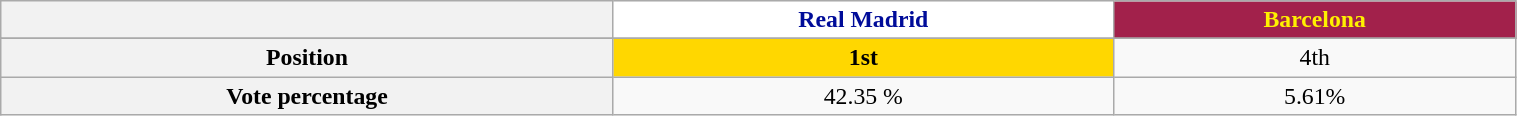<table class="wikitable" style="font-size:99%; width: 80%; text-align: center;">
<tr>
<th></th>
<th style="color:#000c99; background:#fff;">Real Madrid</th>
<th style="color:#fff000; background:#A2214B;">Barcelona</th>
</tr>
<tr>
</tr>
<tr>
<th align=center>Position</th>
<td scope=col style="background-color:gold"><strong>1st</strong></td>
<td align=center>4th</td>
</tr>
<tr>
<th align=center>Vote percentage</th>
<td align=center>42.35 %</td>
<td align=center>5.61%</td>
</tr>
</table>
